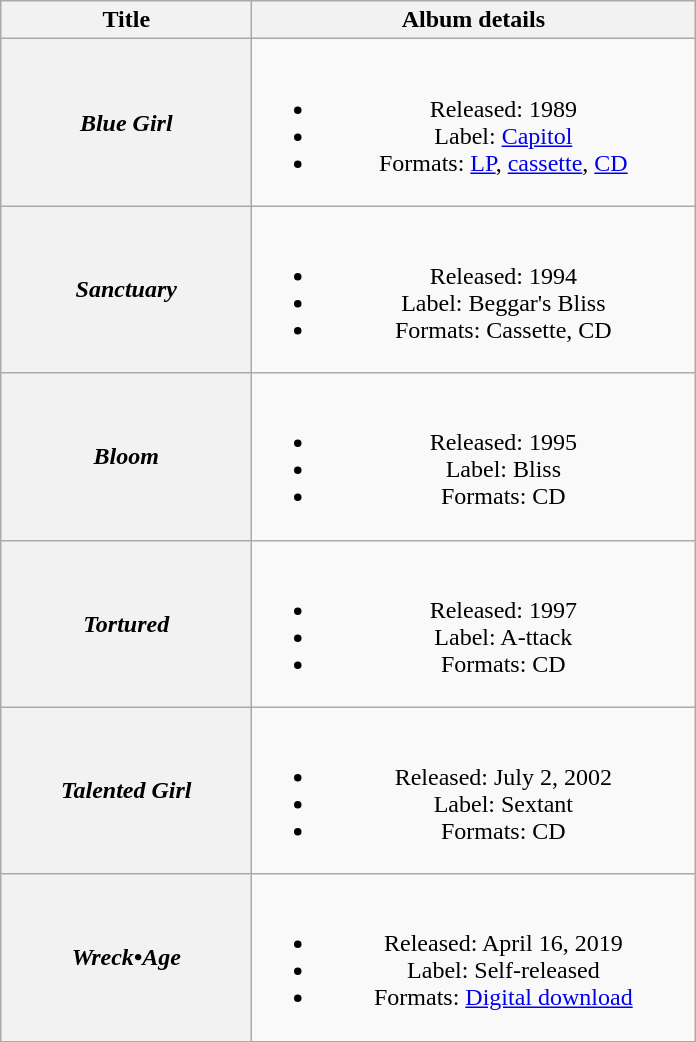<table class="wikitable plainrowheaders" style="text-align:center;">
<tr>
<th scope="col" style="width:10em;">Title</th>
<th scope="col" style="width:18em;">Album details</th>
</tr>
<tr>
<th scope="row"><em>Blue Girl</em></th>
<td><br><ul><li>Released: 1989</li><li>Label: <a href='#'>Capitol</a></li><li>Formats: <a href='#'>LP</a>, <a href='#'>cassette</a>, <a href='#'>CD</a></li></ul></td>
</tr>
<tr>
<th scope="row"><em>Sanctuary</em></th>
<td><br><ul><li>Released: 1994</li><li>Label: Beggar's Bliss</li><li>Formats: Cassette, CD</li></ul></td>
</tr>
<tr>
<th scope="row"><em>Bloom</em></th>
<td><br><ul><li>Released: 1995</li><li>Label: Bliss</li><li>Formats: CD</li></ul></td>
</tr>
<tr>
<th scope="row"><em>Tortured</em></th>
<td><br><ul><li>Released: 1997</li><li>Label: A-ttack</li><li>Formats: CD</li></ul></td>
</tr>
<tr>
<th scope="row"><em>Talented Girl</em></th>
<td><br><ul><li>Released: July 2, 2002</li><li>Label: Sextant</li><li>Formats: CD</li></ul></td>
</tr>
<tr>
<th scope="row"><em>Wreck•Age</em></th>
<td><br><ul><li>Released: April 16, 2019</li><li>Label: Self-released</li><li>Formats: <a href='#'>Digital download</a></li></ul></td>
</tr>
</table>
